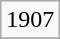<table class="wikitable">
<tr>
<td>1907</td>
</tr>
<tr>
</tr>
</table>
